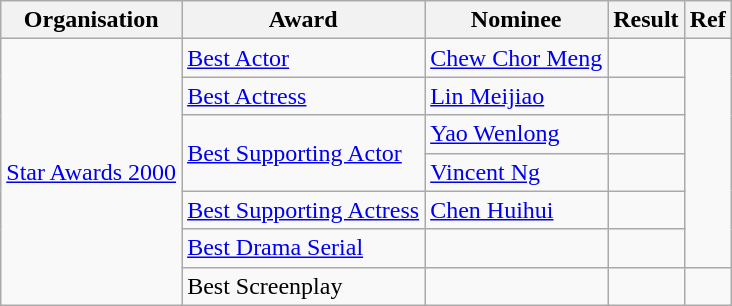<table class="wikitable">
<tr>
<th>Organisation</th>
<th>Award</th>
<th>Nominee</th>
<th>Result</th>
<th>Ref</th>
</tr>
<tr>
<td rowspan="7"><a href='#'>Star Awards 2000</a></td>
<td><a href='#'>Best Actor</a></td>
<td><a href='#'>Chew Chor Meng</a></td>
<td></td>
<td rowspan="6"></td>
</tr>
<tr>
<td><a href='#'>Best Actress</a></td>
<td><a href='#'>Lin Meijiao</a></td>
<td></td>
</tr>
<tr>
<td rowspan="2"><a href='#'>Best Supporting Actor</a></td>
<td><a href='#'>Yao Wenlong</a></td>
<td></td>
</tr>
<tr>
<td><a href='#'>Vincent Ng</a></td>
<td></td>
</tr>
<tr>
<td><a href='#'>Best Supporting Actress</a></td>
<td><a href='#'>Chen Huihui</a></td>
<td></td>
</tr>
<tr>
<td><a href='#'>Best Drama Serial</a></td>
<td></td>
<td></td>
</tr>
<tr>
<td>Best Screenplay</td>
<td></td>
<td></td>
<td></td>
</tr>
</table>
